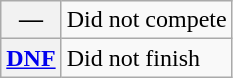<table class="wikitable">
<tr>
<th scope="row">—</th>
<td>Did not compete</td>
</tr>
<tr>
<th scope="row"><a href='#'>DNF</a></th>
<td>Did not finish</td>
</tr>
</table>
